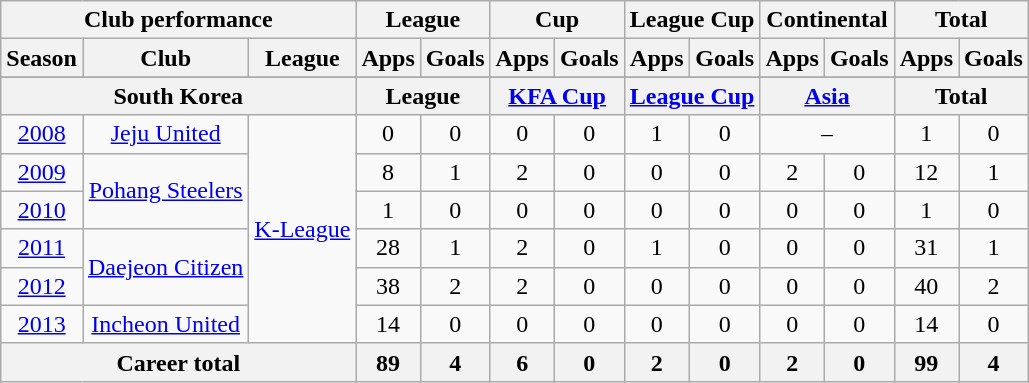<table class="wikitable" style="text-align:center">
<tr>
<th colspan=3>Club performance</th>
<th colspan=2>League</th>
<th colspan=2>Cup</th>
<th colspan=2>League Cup</th>
<th colspan=2>Continental</th>
<th colspan=2>Total</th>
</tr>
<tr>
<th>Season</th>
<th>Club</th>
<th>League</th>
<th>Apps</th>
<th>Goals</th>
<th>Apps</th>
<th>Goals</th>
<th>Apps</th>
<th>Goals</th>
<th>Apps</th>
<th>Goals</th>
<th>Apps</th>
<th>Goals</th>
</tr>
<tr>
</tr>
<tr>
<th colspan=3>South Korea</th>
<th colspan=2>League</th>
<th colspan=2><a href='#'>KFA Cup</a></th>
<th colspan=2><a href='#'>League Cup</a></th>
<th colspan=2><a href='#'>Asia</a></th>
<th colspan=2>Total</th>
</tr>
<tr>
<td><a href='#'>2008</a></td>
<td rowspan="1"><a href='#'>Jeju United</a></td>
<td rowspan="6"><a href='#'>K-League</a></td>
<td>0</td>
<td>0</td>
<td>0</td>
<td>0</td>
<td>1</td>
<td>0</td>
<td colspan=2>–</td>
<td>1</td>
<td>0</td>
</tr>
<tr>
<td><a href='#'>2009</a></td>
<td rowspan="2"><a href='#'>Pohang Steelers</a></td>
<td>8</td>
<td>1</td>
<td>2</td>
<td>0</td>
<td>0</td>
<td>0</td>
<td>2</td>
<td>0</td>
<td>12</td>
<td>1</td>
</tr>
<tr>
<td><a href='#'>2010</a></td>
<td>1</td>
<td>0</td>
<td>0</td>
<td>0</td>
<td>0</td>
<td>0</td>
<td>0</td>
<td>0</td>
<td>1</td>
<td>0</td>
</tr>
<tr>
<td><a href='#'>2011</a></td>
<td rowspan="2"><a href='#'>Daejeon Citizen</a></td>
<td>28</td>
<td>1</td>
<td>2</td>
<td>0</td>
<td>1</td>
<td>0</td>
<td>0</td>
<td>0</td>
<td>31</td>
<td>1</td>
</tr>
<tr>
<td><a href='#'>2012</a></td>
<td>38</td>
<td>2</td>
<td>2</td>
<td>0</td>
<td>0</td>
<td>0</td>
<td>0</td>
<td>0</td>
<td>40</td>
<td>2</td>
</tr>
<tr>
<td><a href='#'>2013</a></td>
<td rowspan="1"><a href='#'>Incheon United</a></td>
<td>14</td>
<td>0</td>
<td>0</td>
<td>0</td>
<td>0</td>
<td>0</td>
<td>0</td>
<td>0</td>
<td>14</td>
<td>0</td>
</tr>
<tr>
<th colspan=3>Career total</th>
<th>89</th>
<th>4</th>
<th>6</th>
<th>0</th>
<th>2</th>
<th>0</th>
<th>2</th>
<th>0</th>
<th>99</th>
<th>4</th>
</tr>
</table>
